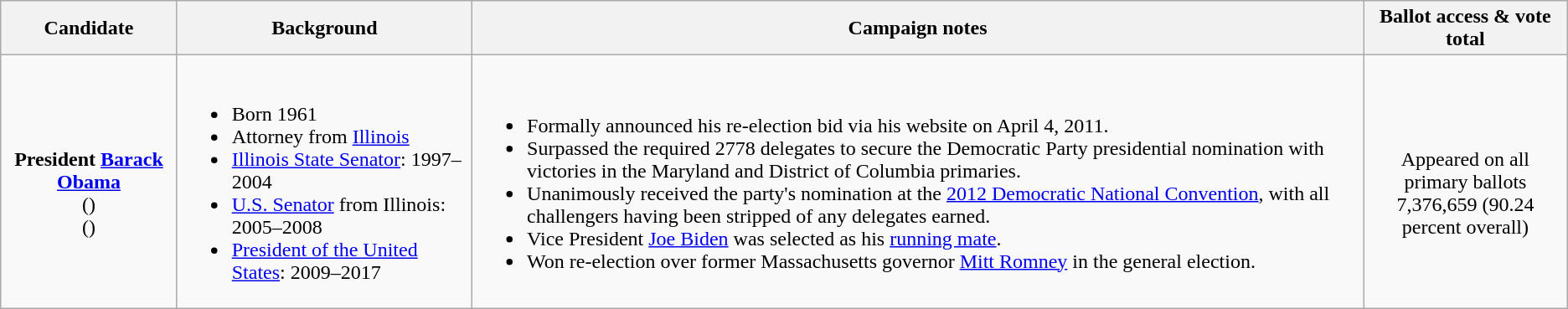<table class=wikitable>
<tr>
<th>Candidate</th>
<th>Background</th>
<th>Campaign notes</th>
<th>Ballot access & vote total</th>
</tr>
<tr>
<td align="center"><br><strong>President <a href='#'>Barack Obama</a></strong>
<br>()<br>()</td>
<td><br><ul><li>Born 1961</li><li>Attorney from <a href='#'>Illinois</a></li><li><a href='#'>Illinois State Senator</a>: 1997–2004</li><li><a href='#'>U.S. Senator</a> from Illinois: 2005–2008</li><li><a href='#'>President of the United States</a>: 2009–2017</li></ul></td>
<td><br><ul><li>Formally announced his re-election bid via his website on April 4, 2011.</li><li>Surpassed the required 2778 delegates to secure the Democratic Party presidential nomination with victories in the Maryland and District of Columbia primaries.</li><li>Unanimously received the party's nomination at the <a href='#'>2012 Democratic National Convention</a>, with all challengers having been stripped of any delegates earned.</li><li>Vice President <a href='#'>Joe Biden</a> was selected as his <a href='#'>running mate</a>.</li><li>Won re-election over former Massachusetts governor <a href='#'>Mitt Romney</a> in the general election.</li></ul></td>
<td align="center"><br> Appeared on all primary ballots<br> 7,376,659 (90.24 percent overall)</td>
</tr>
</table>
